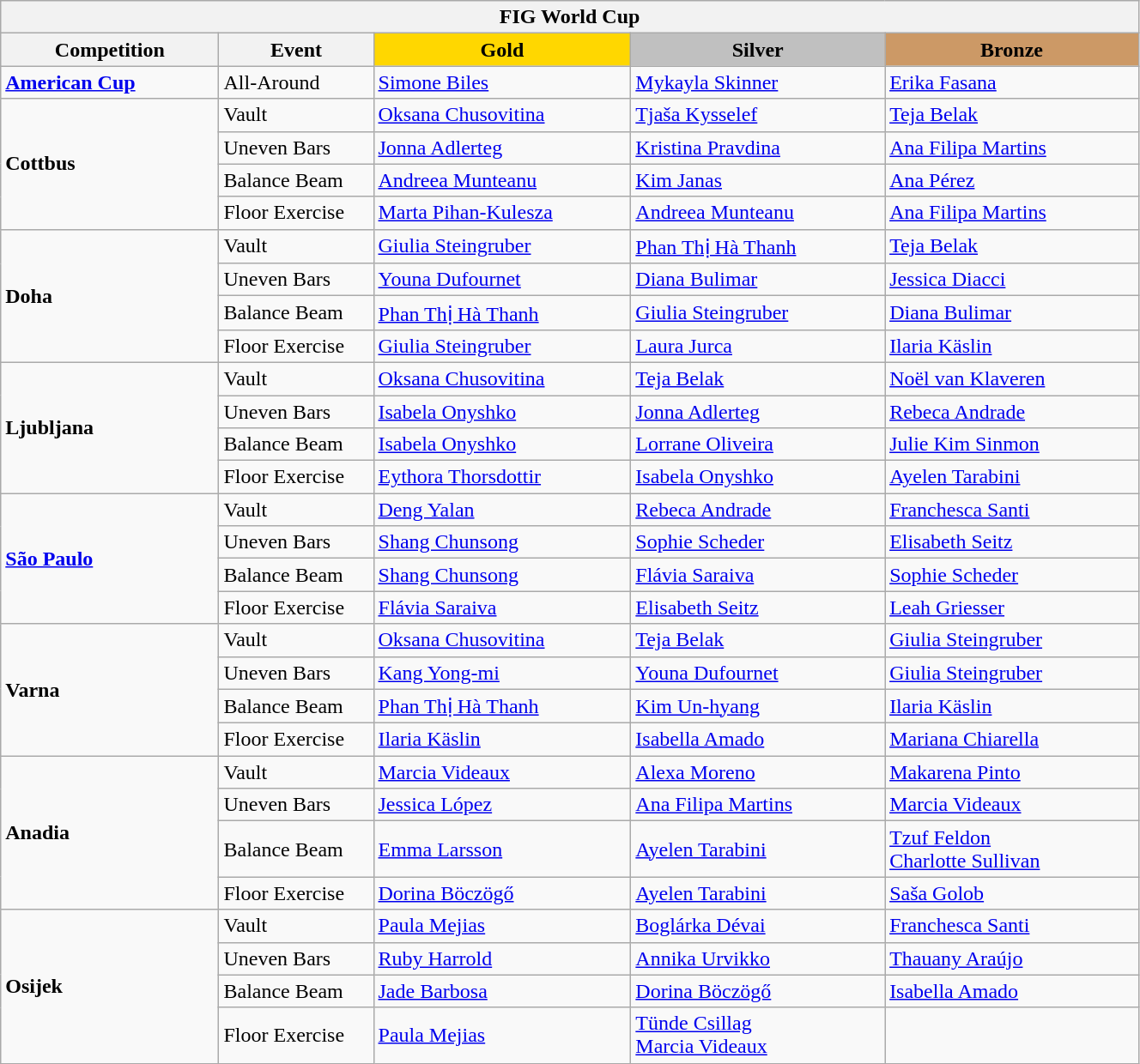<table class="wikitable" style="width:70%;">
<tr>
<th colspan=5>FIG World Cup</th>
</tr>
<tr>
<th style="text-align:center; width:4%;">Competition</th>
<th style="text-align:center; width:3%;">Event</th>
<td style="text-align:center; width:6%; background:gold;"><strong>Gold</strong></td>
<td style="text-align:center; width:6%; background:silver;"><strong>Silver</strong></td>
<td style="text-align:center; width:6%; background:#c96;"><strong>Bronze</strong></td>
</tr>
<tr>
<td> <strong><a href='#'>American Cup</a></strong></td>
<td>All-Around</td>
<td> <a href='#'>Simone Biles</a></td>
<td> <a href='#'>Mykayla Skinner</a></td>
<td> <a href='#'>Erika Fasana</a></td>
</tr>
<tr>
<td rowspan=4> <strong>Cottbus</strong></td>
<td>Vault</td>
<td> <a href='#'>Oksana Chusovitina</a></td>
<td> <a href='#'>Tjaša Kysselef</a></td>
<td> <a href='#'>Teja Belak</a></td>
</tr>
<tr>
<td>Uneven Bars</td>
<td> <a href='#'>Jonna Adlerteg</a></td>
<td> <a href='#'>Kristina Pravdina</a></td>
<td> <a href='#'>Ana Filipa Martins</a></td>
</tr>
<tr>
<td>Balance Beam</td>
<td> <a href='#'>Andreea Munteanu</a></td>
<td> <a href='#'>Kim Janas</a></td>
<td> <a href='#'>Ana Pérez</a></td>
</tr>
<tr>
<td>Floor Exercise</td>
<td> <a href='#'>Marta Pihan-Kulesza</a></td>
<td> <a href='#'>Andreea Munteanu</a></td>
<td> <a href='#'>Ana Filipa Martins</a></td>
</tr>
<tr>
<td rowspan=4> <strong>Doha</strong></td>
<td>Vault</td>
<td> <a href='#'>Giulia Steingruber</a></td>
<td> <a href='#'>Phan Thị Hà Thanh</a></td>
<td> <a href='#'>Teja Belak</a></td>
</tr>
<tr>
<td>Uneven Bars</td>
<td> <a href='#'>Youna Dufournet</a></td>
<td> <a href='#'>Diana Bulimar</a></td>
<td> <a href='#'>Jessica Diacci</a></td>
</tr>
<tr>
<td>Balance Beam</td>
<td> <a href='#'>Phan Thị Hà Thanh</a></td>
<td> <a href='#'>Giulia Steingruber</a></td>
<td> <a href='#'>Diana Bulimar</a></td>
</tr>
<tr>
<td>Floor Exercise</td>
<td> <a href='#'>Giulia Steingruber</a></td>
<td> <a href='#'>Laura Jurca</a></td>
<td> <a href='#'>Ilaria Käslin</a></td>
</tr>
<tr>
<td rowspan=4> <strong>Ljubljana</strong></td>
<td>Vault</td>
<td> <a href='#'>Oksana Chusovitina</a></td>
<td> <a href='#'>Teja Belak</a></td>
<td> <a href='#'>Noël van Klaveren</a></td>
</tr>
<tr>
<td>Uneven Bars</td>
<td> <a href='#'>Isabela Onyshko</a></td>
<td> <a href='#'>Jonna Adlerteg</a></td>
<td> <a href='#'>Rebeca Andrade</a></td>
</tr>
<tr>
<td>Balance Beam</td>
<td> <a href='#'>Isabela Onyshko</a></td>
<td> <a href='#'>Lorrane Oliveira</a></td>
<td> <a href='#'>Julie Kim Sinmon</a></td>
</tr>
<tr>
<td>Floor Exercise</td>
<td> <a href='#'>Eythora Thorsdottir</a></td>
<td> <a href='#'>Isabela Onyshko</a></td>
<td> <a href='#'>Ayelen Tarabini</a></td>
</tr>
<tr>
<td rowspan=4> <strong><a href='#'>São Paulo</a></strong></td>
<td>Vault</td>
<td> <a href='#'>Deng Yalan</a></td>
<td> <a href='#'>Rebeca Andrade</a></td>
<td> <a href='#'>Franchesca Santi</a></td>
</tr>
<tr>
<td>Uneven Bars</td>
<td> <a href='#'>Shang Chunsong</a></td>
<td> <a href='#'>Sophie Scheder</a></td>
<td> <a href='#'>Elisabeth Seitz</a></td>
</tr>
<tr>
<td>Balance Beam</td>
<td> <a href='#'>Shang Chunsong</a></td>
<td> <a href='#'>Flávia Saraiva</a></td>
<td> <a href='#'>Sophie Scheder</a></td>
</tr>
<tr>
<td>Floor Exercise</td>
<td> <a href='#'>Flávia Saraiva</a></td>
<td> <a href='#'>Elisabeth Seitz</a></td>
<td> <a href='#'>Leah Griesser</a></td>
</tr>
<tr>
<td rowspan=4> <strong>Varna</strong></td>
<td>Vault</td>
<td> <a href='#'>Oksana Chusovitina</a></td>
<td> <a href='#'>Teja Belak</a></td>
<td> <a href='#'>Giulia Steingruber</a></td>
</tr>
<tr>
<td>Uneven Bars</td>
<td> <a href='#'>Kang Yong-mi</a></td>
<td> <a href='#'>Youna Dufournet</a></td>
<td> <a href='#'>Giulia Steingruber</a></td>
</tr>
<tr>
<td>Balance Beam</td>
<td> <a href='#'>Phan Thị Hà Thanh</a></td>
<td> <a href='#'>Kim Un-hyang</a></td>
<td> <a href='#'>Ilaria Käslin</a></td>
</tr>
<tr>
<td>Floor Exercise</td>
<td> <a href='#'>Ilaria Käslin</a></td>
<td> <a href='#'>Isabella Amado</a></td>
<td> <a href='#'>Mariana Chiarella</a></td>
</tr>
<tr>
<td rowspan=4> <strong>Anadia</strong></td>
<td>Vault</td>
<td> <a href='#'>Marcia Videaux</a></td>
<td> <a href='#'>Alexa Moreno</a></td>
<td> <a href='#'>Makarena Pinto</a></td>
</tr>
<tr>
<td>Uneven Bars</td>
<td> <a href='#'>Jessica López</a></td>
<td> <a href='#'>Ana Filipa Martins</a></td>
<td> <a href='#'>Marcia Videaux</a></td>
</tr>
<tr>
<td>Balance Beam</td>
<td> <a href='#'>Emma Larsson</a></td>
<td> <a href='#'>Ayelen Tarabini</a></td>
<td> <a href='#'>Tzuf Feldon</a> <br>  <a href='#'>Charlotte Sullivan</a></td>
</tr>
<tr>
<td>Floor Exercise</td>
<td> <a href='#'>Dorina Böczögő</a></td>
<td> <a href='#'>Ayelen Tarabini</a></td>
<td> <a href='#'>Saša Golob</a></td>
</tr>
<tr>
<td rowspan=4> <strong>Osijek</strong></td>
<td>Vault</td>
<td> <a href='#'>Paula Mejias</a></td>
<td> <a href='#'>Boglárka Dévai</a></td>
<td> <a href='#'>Franchesca Santi</a></td>
</tr>
<tr>
<td>Uneven Bars</td>
<td> <a href='#'>Ruby Harrold</a></td>
<td> <a href='#'>Annika Urvikko</a></td>
<td> <a href='#'>Thauany Araújo</a></td>
</tr>
<tr>
<td>Balance Beam</td>
<td> <a href='#'>Jade Barbosa</a></td>
<td> <a href='#'>Dorina Böczögő</a></td>
<td> <a href='#'>Isabella Amado</a></td>
</tr>
<tr>
<td>Floor Exercise</td>
<td> <a href='#'>Paula Mejias</a></td>
<td> <a href='#'>Tünde Csillag</a> <br>  <a href='#'>Marcia Videaux</a></td>
<td></td>
</tr>
</table>
